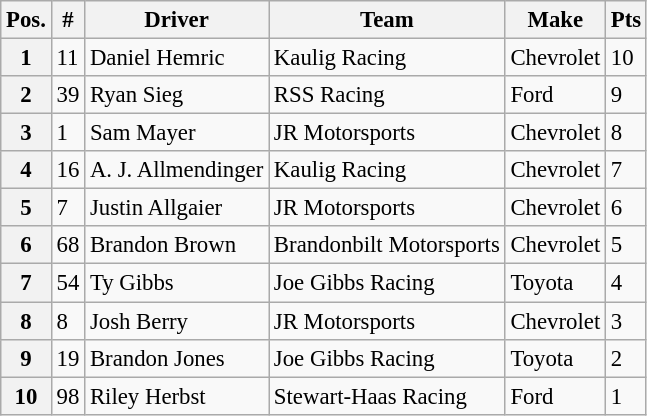<table class="wikitable" style="font-size:95%">
<tr>
<th>Pos.</th>
<th>#</th>
<th>Driver</th>
<th>Team</th>
<th>Make</th>
<th>Pts</th>
</tr>
<tr>
<th>1</th>
<td>11</td>
<td>Daniel Hemric</td>
<td>Kaulig Racing</td>
<td>Chevrolet</td>
<td>10</td>
</tr>
<tr>
<th>2</th>
<td>39</td>
<td>Ryan Sieg</td>
<td>RSS Racing</td>
<td>Ford</td>
<td>9</td>
</tr>
<tr>
<th>3</th>
<td>1</td>
<td>Sam Mayer</td>
<td>JR Motorsports</td>
<td>Chevrolet</td>
<td>8</td>
</tr>
<tr>
<th>4</th>
<td>16</td>
<td>A. J. Allmendinger</td>
<td>Kaulig Racing</td>
<td>Chevrolet</td>
<td>7</td>
</tr>
<tr>
<th>5</th>
<td>7</td>
<td>Justin Allgaier</td>
<td>JR Motorsports</td>
<td>Chevrolet</td>
<td>6</td>
</tr>
<tr>
<th>6</th>
<td>68</td>
<td>Brandon Brown</td>
<td>Brandonbilt Motorsports</td>
<td>Chevrolet</td>
<td>5</td>
</tr>
<tr>
<th>7</th>
<td>54</td>
<td>Ty Gibbs</td>
<td>Joe Gibbs Racing</td>
<td>Toyota</td>
<td>4</td>
</tr>
<tr>
<th>8</th>
<td>8</td>
<td>Josh Berry</td>
<td>JR Motorsports</td>
<td>Chevrolet</td>
<td>3</td>
</tr>
<tr>
<th>9</th>
<td>19</td>
<td>Brandon Jones</td>
<td>Joe Gibbs Racing</td>
<td>Toyota</td>
<td>2</td>
</tr>
<tr>
<th>10</th>
<td>98</td>
<td>Riley Herbst</td>
<td>Stewart-Haas Racing</td>
<td>Ford</td>
<td>1</td>
</tr>
</table>
